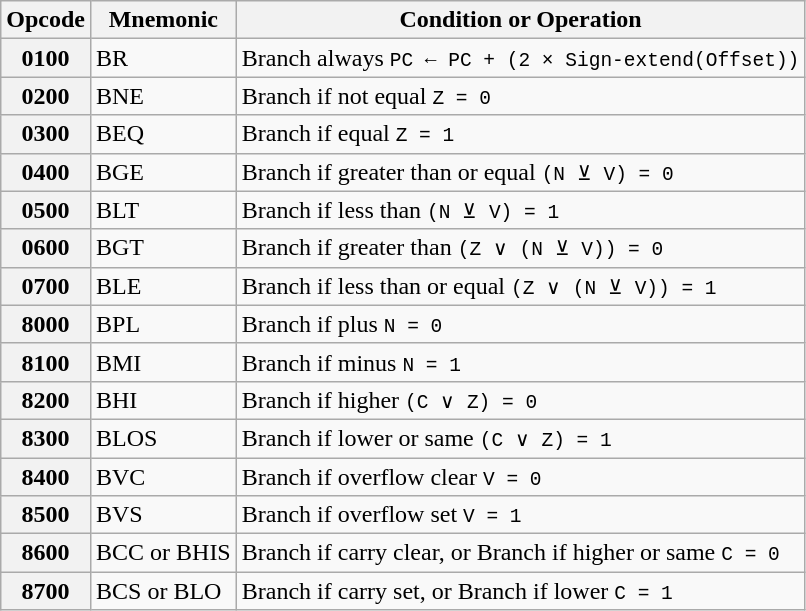<table class="wikitable">
<tr>
<th>Opcode</th>
<th>Mnemonic</th>
<th>Condition or Operation</th>
</tr>
<tr>
<th>0100</th>
<td>BR</td>
<td>Branch always <code>PC ← PC + (2 × Sign-extend(Offset))</code></td>
</tr>
<tr>
<th>0200</th>
<td>BNE</td>
<td>Branch if not equal <code>Z = 0</code></td>
</tr>
<tr>
<th>0300</th>
<td>BEQ</td>
<td>Branch if equal <code>Z = 1</code></td>
</tr>
<tr>
<th>0400</th>
<td>BGE</td>
<td>Branch if greater than or equal <code>(N ⊻ V) = 0</code></td>
</tr>
<tr>
<th>0500</th>
<td>BLT</td>
<td>Branch if less than <code>(N ⊻ V) = 1</code></td>
</tr>
<tr>
<th>0600</th>
<td>BGT</td>
<td>Branch if greater than <code>(Z ∨ (N ⊻ V)) = 0</code></td>
</tr>
<tr>
<th>0700</th>
<td>BLE</td>
<td>Branch if less than or equal <code>(Z ∨ (N ⊻ V)) = 1</code></td>
</tr>
<tr>
<th>8000</th>
<td>BPL</td>
<td>Branch if plus <code>N = 0</code></td>
</tr>
<tr>
<th>8100</th>
<td>BMI</td>
<td>Branch if minus <code>N = 1</code></td>
</tr>
<tr>
<th>8200</th>
<td>BHI</td>
<td>Branch if higher <code>(C ∨ Z) = 0</code></td>
</tr>
<tr>
<th>8300</th>
<td>BLOS</td>
<td>Branch if lower or same <code>(C ∨ Z) = 1</code></td>
</tr>
<tr>
<th>8400</th>
<td>BVC</td>
<td>Branch if overflow clear <code>V = 0</code></td>
</tr>
<tr>
<th>8500</th>
<td>BVS</td>
<td>Branch if overflow set <code>V = 1</code></td>
</tr>
<tr>
<th>8600</th>
<td>BCC or BHIS</td>
<td>Branch if carry clear, or Branch if higher or same <code>C = 0</code></td>
</tr>
<tr>
<th>8700</th>
<td>BCS or BLO</td>
<td>Branch if carry set, or Branch if lower <code>C = 1</code></td>
</tr>
</table>
